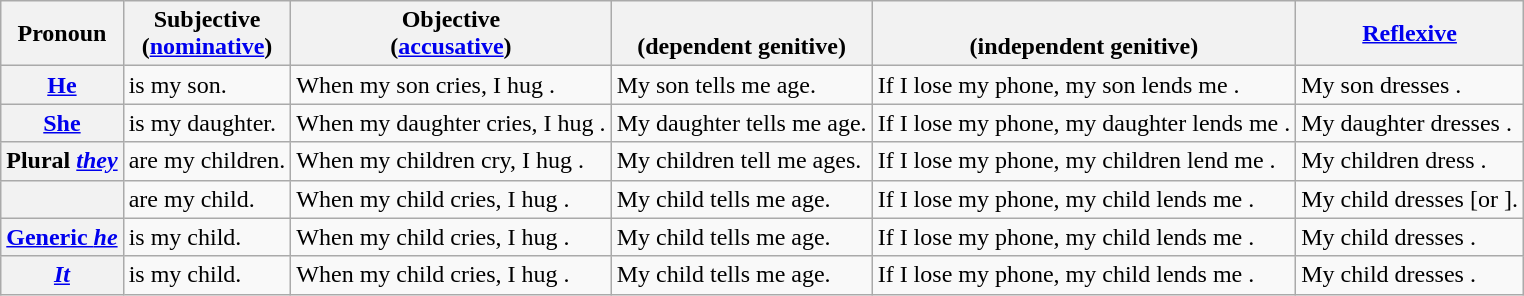<table class="wikitable">
<tr>
<th>Pronoun</th>
<th>Subjective<br>(<a href='#'>nominative</a>)</th>
<th>Objective<br>(<a href='#'>accusative</a>)</th>
<th><br>(dependent genitive)</th>
<th><br>(independent genitive)</th>
<th><a href='#'>Reflexive</a></th>
</tr>
<tr>
<th scope="row"><a href='#'>He</a></th>
<td> is my son.</td>
<td>When my son cries, I hug .</td>
<td>My son tells me  age.</td>
<td>If I lose my phone, my son lends me .</td>
<td>My son dresses .</td>
</tr>
<tr>
<th scope="row"><a href='#'>She</a></th>
<td> is my daughter.</td>
<td>When my daughter cries, I hug .</td>
<td>My daughter tells me  age.</td>
<td>If I lose my phone, my daughter lends me .</td>
<td>My daughter dresses .</td>
</tr>
<tr>
<th scope="row">Plural <em><a href='#'>they</a></em></th>
<td> are my children.</td>
<td>When my children cry, I hug .</td>
<td>My children tell me  ages.</td>
<td>If I lose my phone, my children lend me .</td>
<td>My children dress .</td>
</tr>
<tr>
<th scope="row"></th>
<td> are my child.</td>
<td>When my child cries, I hug .</td>
<td>My child tells me  age.</td>
<td>If I lose my phone, my child lends me .</td>
<td>My child dresses  [or ].</td>
</tr>
<tr>
<th scope="row"><a href='#'>Generic <em>he</em></a></th>
<td> is my child.</td>
<td>When my child cries, I hug .</td>
<td>My child tells me  age.</td>
<td>If I lose my phone, my child lends me .</td>
<td>My child dresses .</td>
</tr>
<tr>
<th scope="row"><a href='#'><em>It</em></a></th>
<td> is my child.</td>
<td>When my child cries, I hug .</td>
<td>My child tells me  age.</td>
<td>If I lose my phone, my child lends me .</td>
<td>My child dresses .</td>
</tr>
</table>
